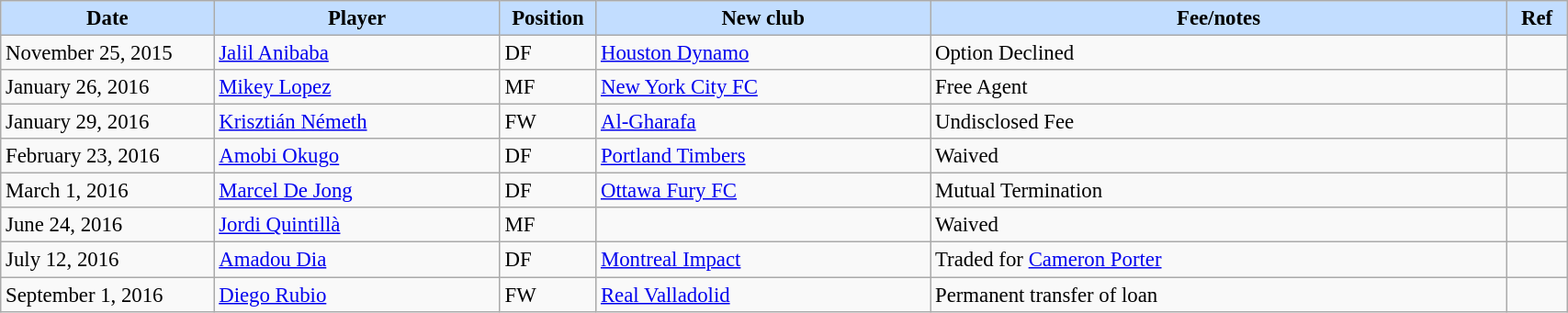<table class="wikitable sortable" style="width:90%; text-align:center; font-size:95%; text-align:left;">
<tr>
<th style="background:#c2ddff; width:125px;">Date</th>
<th style="background:#c2ddff; width:170px;">Player</th>
<th style="background:#c2ddff; width:50px;">Position</th>
<th style="background:#c2ddff; width:200px;">New club</th>
<th style="background:#c2ddff; width:350px;">Fee/notes</th>
<th style="background:#c2ddff; width:30px;">Ref</th>
</tr>
<tr>
<td>November 25, 2015</td>
<td> <a href='#'>Jalil Anibaba</a></td>
<td>DF</td>
<td> <a href='#'>Houston Dynamo</a></td>
<td>Option Declined</td>
<td></td>
</tr>
<tr>
<td>January 26, 2016</td>
<td> <a href='#'>Mikey Lopez</a></td>
<td>MF</td>
<td> <a href='#'>New York City FC</a></td>
<td>Free Agent</td>
<td></td>
</tr>
<tr>
<td>January 29, 2016</td>
<td> <a href='#'>Krisztián Németh</a></td>
<td>FW</td>
<td> <a href='#'>Al-Gharafa</a></td>
<td>Undisclosed Fee</td>
<td></td>
</tr>
<tr>
<td>February 23, 2016</td>
<td> <a href='#'>Amobi Okugo</a></td>
<td>DF</td>
<td> <a href='#'>Portland Timbers</a></td>
<td>Waived</td>
<td></td>
</tr>
<tr>
<td>March 1, 2016</td>
<td> <a href='#'>Marcel De Jong</a></td>
<td>DF</td>
<td> <a href='#'>Ottawa Fury FC</a></td>
<td>Mutual Termination</td>
<td></td>
</tr>
<tr>
<td>June 24, 2016</td>
<td> <a href='#'>Jordi Quintillà</a></td>
<td>MF</td>
<td></td>
<td>Waived</td>
<td></td>
</tr>
<tr>
<td>July 12, 2016</td>
<td> <a href='#'>Amadou Dia</a></td>
<td>DF</td>
<td> <a href='#'>Montreal Impact</a></td>
<td>Traded for <a href='#'>Cameron Porter</a></td>
<td></td>
</tr>
<tr>
<td>September 1, 2016</td>
<td> <a href='#'>Diego Rubio</a></td>
<td>FW</td>
<td> <a href='#'>Real Valladolid</a></td>
<td>Permanent transfer of loan</td>
<td></td>
</tr>
</table>
